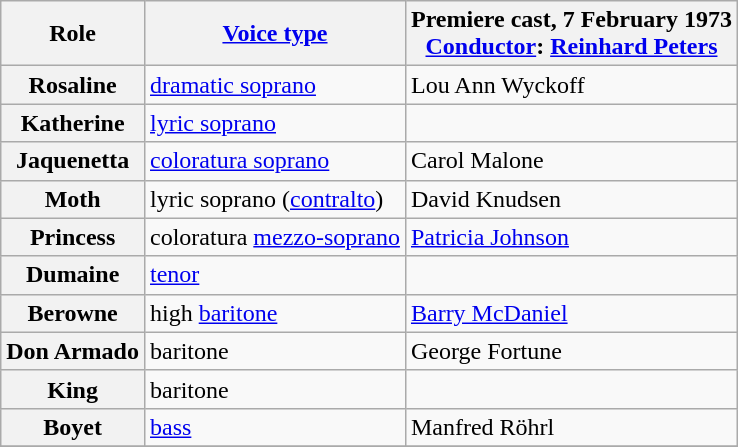<table class="wikitable plainrowheaders">
<tr>
<th scope="col">Role</th>
<th scope="col"><a href='#'>Voice type</a></th>
<th scope="col">Premiere cast, 7 February 1973<br><a href='#'>Conductor</a>: <a href='#'>Reinhard Peters</a></th>
</tr>
<tr>
<th scope="row">Rosaline</th>
<td><a href='#'>dramatic soprano</a></td>
<td>Lou Ann Wyckoff</td>
</tr>
<tr>
<th scope="row">Katherine</th>
<td><a href='#'>lyric soprano</a></td>
<td></td>
</tr>
<tr>
<th scope="row">Jaquenetta</th>
<td><a href='#'>coloratura soprano</a></td>
<td>Carol Malone</td>
</tr>
<tr>
<th scope="row">Moth</th>
<td>lyric soprano (<a href='#'>contralto</a>)</td>
<td>David Knudsen</td>
</tr>
<tr>
<th scope="row">Princess</th>
<td>coloratura <a href='#'>mezzo-soprano</a></td>
<td><a href='#'>Patricia Johnson</a></td>
</tr>
<tr>
<th scope="row">Dumaine</th>
<td><a href='#'>tenor</a></td>
<td></td>
</tr>
<tr>
<th scope="row">Berowne</th>
<td>high <a href='#'>baritone</a></td>
<td><a href='#'>Barry McDaniel</a></td>
</tr>
<tr>
<th scope="row">Don Armado</th>
<td>baritone</td>
<td>George Fortune</td>
</tr>
<tr>
<th scope="row">King</th>
<td>baritone</td>
<td></td>
</tr>
<tr>
<th scope="row">Boyet</th>
<td><a href='#'>bass</a></td>
<td>Manfred Röhrl </td>
</tr>
<tr>
</tr>
</table>
